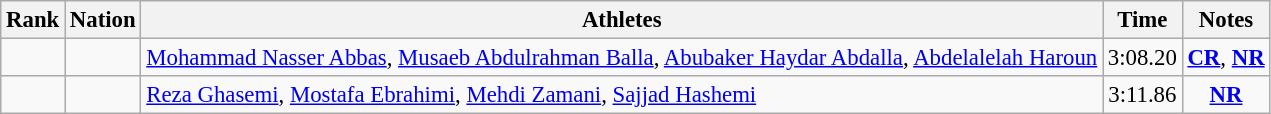<table class="wikitable sortable" style="text-align:center;font-size:95%">
<tr>
<th>Rank</th>
<th>Nation</th>
<th>Athletes</th>
<th>Time</th>
<th>Notes</th>
</tr>
<tr>
<td></td>
<td align=left></td>
<td align=left><a href='#'>Mohammad Nasser Abbas</a>, <a href='#'>Musaeb Abdulrahman Balla</a>, <a href='#'>Abubaker Haydar Abdalla</a>, <a href='#'>Abdelalelah Haroun</a></td>
<td>3:08.20</td>
<td><strong><a href='#'>CR</a></strong>, <strong><a href='#'>NR</a></strong></td>
</tr>
<tr>
<td></td>
<td align=left></td>
<td align=left><a href='#'>Reza Ghasemi</a>, <a href='#'>Mostafa Ebrahimi</a>, <a href='#'>Mehdi Zamani</a>, <a href='#'>Sajjad Hashemi</a></td>
<td>3:11.86</td>
<td><strong><a href='#'>NR</a></strong></td>
</tr>
</table>
